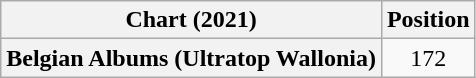<table class="wikitable plainrowheaders" style="text-align:center">
<tr>
<th scope="col">Chart (2021)</th>
<th scope="col">Position</th>
</tr>
<tr>
<th scope="row">Belgian Albums (Ultratop Wallonia)</th>
<td>172</td>
</tr>
</table>
